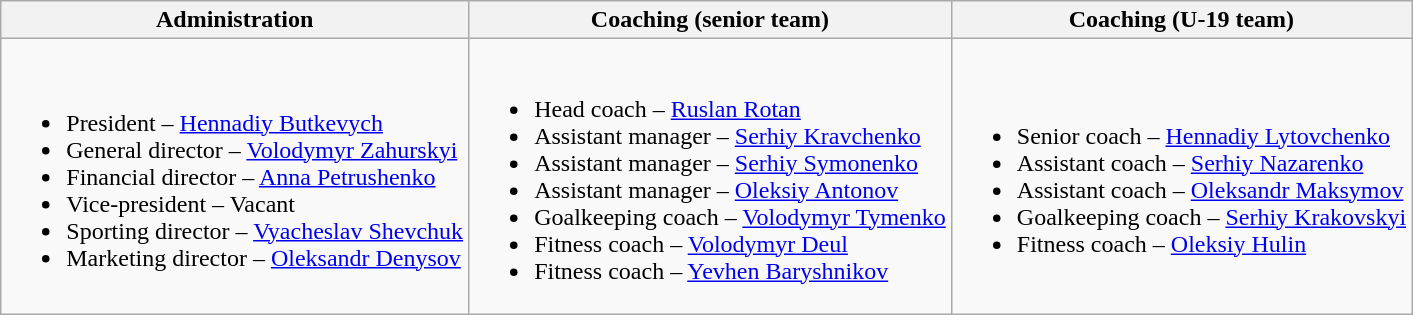<table class="wikitable">
<tr>
<th>Administration</th>
<th>Coaching (senior team)</th>
<th>Coaching (U-19 team)</th>
</tr>
<tr>
<td><br><ul><li>President –  <a href='#'>Hennadiy Butkevych</a></li><li>General director –  <a href='#'>Volodymyr Zahurskyi</a></li><li>Financial director –  <a href='#'>Anna Petrushenko</a></li><li>Vice-president – Vacant</li><li>Sporting director –  <a href='#'>Vyacheslav Shevchuk</a></li><li>Marketing director –  <a href='#'>Oleksandr Denysov</a></li></ul></td>
<td><br><ul><li>Head coach –  <a href='#'>Ruslan Rotan</a></li><li>Assistant manager –  <a href='#'>Serhiy Kravchenko</a></li><li>Assistant manager –  <a href='#'>Serhiy Symonenko</a></li><li>Assistant manager –  <a href='#'>Oleksiy Antonov</a></li><li>Goalkeeping coach –  <a href='#'>Volodymyr Tymenko</a></li><li>Fitness coach –  <a href='#'>Volodymyr Deul</a></li><li>Fitness coach –  <a href='#'>Yevhen Baryshnikov</a></li></ul></td>
<td><br><ul><li>Senior coach         –  <a href='#'>Hennadiy Lytovchenko</a></li><li>Assistant coach      –  <a href='#'>Serhiy Nazarenko</a></li><li>Assistant coach      –  <a href='#'>Oleksandr Maksymov</a></li><li>Goalkeeping coach    –  <a href='#'>Serhiy Krakovskyi</a></li><li>Fitness coach        –  <a href='#'>Oleksiy Hulin</a></li></ul></td>
</tr>
</table>
